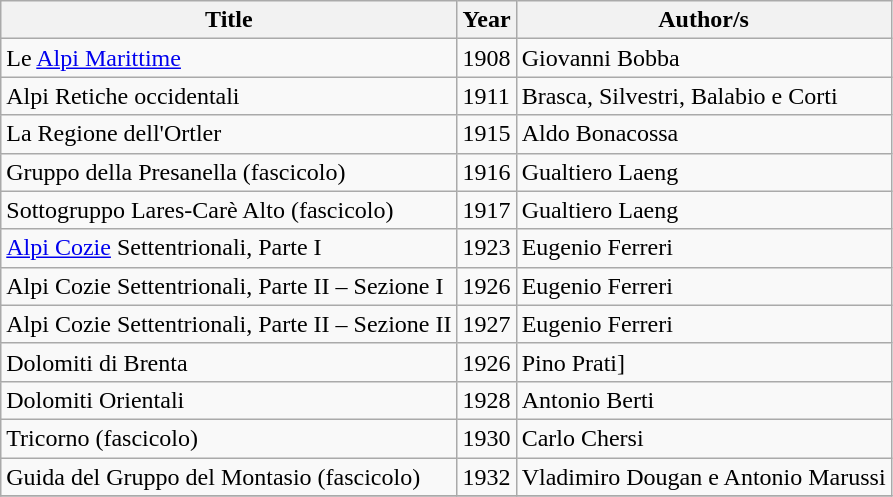<table class="wikitable sortable">
<tr>
<th>Title</th>
<th>Year</th>
<th>Author/s</th>
</tr>
<tr>
<td>Le <a href='#'>Alpi Marittime</a></td>
<td>1908</td>
<td>Giovanni Bobba</td>
</tr>
<tr>
<td>Alpi Retiche occidentali</td>
<td>1911</td>
<td>Brasca, Silvestri, Balabio e Corti</td>
</tr>
<tr>
<td>La Regione dell'Ortler</td>
<td>1915</td>
<td>Aldo Bonacossa</td>
</tr>
<tr>
<td>Gruppo della Presanella (fascicolo)</td>
<td>1916</td>
<td>Gualtiero Laeng</td>
</tr>
<tr>
<td>Sottogruppo Lares-Carè Alto (fascicolo)</td>
<td>1917</td>
<td>Gualtiero Laeng</td>
</tr>
<tr>
<td><a href='#'>Alpi Cozie</a> Settentrionali, Parte I</td>
<td>1923</td>
<td>Eugenio Ferreri</td>
</tr>
<tr>
<td>Alpi Cozie Settentrionali, Parte II – Sezione I</td>
<td>1926</td>
<td>Eugenio Ferreri</td>
</tr>
<tr>
<td>Alpi Cozie Settentrionali, Parte II – Sezione II</td>
<td>1927</td>
<td>Eugenio Ferreri</td>
</tr>
<tr>
<td>Dolomiti di Brenta</td>
<td>1926</td>
<td>Pino Prati]</td>
</tr>
<tr>
<td>Dolomiti Orientali</td>
<td>1928</td>
<td>Antonio Berti</td>
</tr>
<tr>
<td>Tricorno (fascicolo)</td>
<td>1930</td>
<td>Carlo Chersi</td>
</tr>
<tr>
<td>Guida del Gruppo del Montasio (fascicolo)</td>
<td>1932</td>
<td>Vladimiro Dougan e Antonio Marussi</td>
</tr>
<tr>
</tr>
</table>
